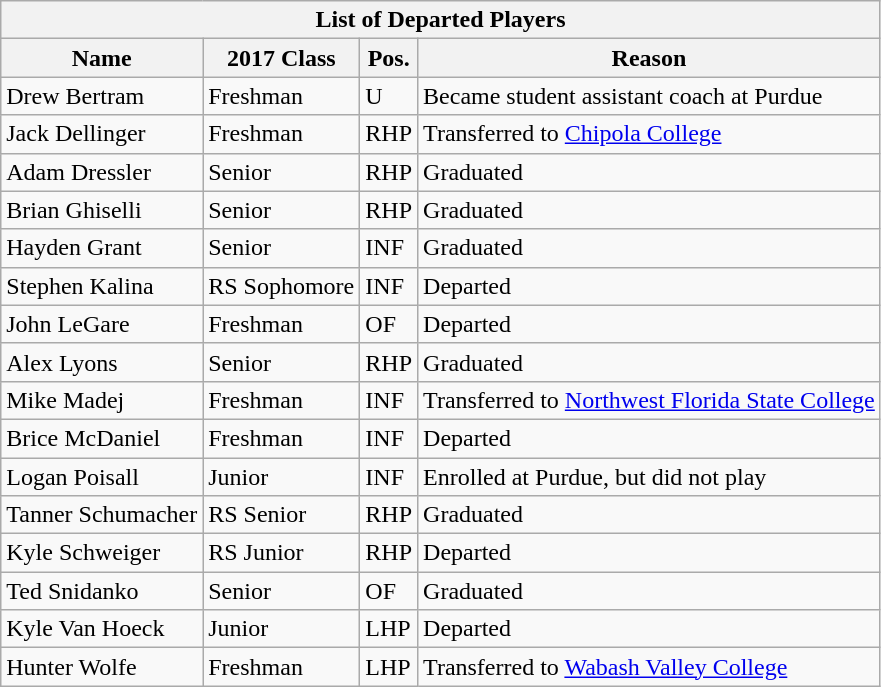<table class="wikitable collapsible">
<tr>
<th colspan="4">List of Departed Players</th>
</tr>
<tr>
<th>Name</th>
<th>2017 Class</th>
<th>Pos.</th>
<th>Reason</th>
</tr>
<tr>
<td>Drew Bertram</td>
<td>Freshman</td>
<td>U</td>
<td>Became student assistant coach at Purdue</td>
</tr>
<tr>
<td>Jack Dellinger</td>
<td>Freshman</td>
<td>RHP</td>
<td>Transferred to <a href='#'>Chipola College</a></td>
</tr>
<tr>
<td>Adam Dressler</td>
<td>Senior</td>
<td>RHP</td>
<td>Graduated</td>
</tr>
<tr>
<td>Brian Ghiselli</td>
<td>Senior</td>
<td>RHP</td>
<td>Graduated</td>
</tr>
<tr>
<td>Hayden Grant</td>
<td>Senior</td>
<td>INF</td>
<td>Graduated</td>
</tr>
<tr>
<td>Stephen Kalina</td>
<td>RS Sophomore</td>
<td>INF</td>
<td>Departed</td>
</tr>
<tr>
<td>John LeGare</td>
<td>Freshman</td>
<td>OF</td>
<td>Departed</td>
</tr>
<tr>
<td>Alex Lyons</td>
<td>Senior</td>
<td>RHP</td>
<td>Graduated</td>
</tr>
<tr>
<td>Mike Madej</td>
<td>Freshman</td>
<td>INF</td>
<td>Transferred to <a href='#'>Northwest Florida State College</a></td>
</tr>
<tr>
<td>Brice McDaniel</td>
<td>Freshman</td>
<td>INF</td>
<td>Departed</td>
</tr>
<tr>
<td>Logan Poisall</td>
<td>Junior</td>
<td>INF</td>
<td>Enrolled at Purdue, but did not play</td>
</tr>
<tr>
<td>Tanner Schumacher</td>
<td>RS Senior</td>
<td>RHP</td>
<td>Graduated</td>
</tr>
<tr>
<td>Kyle Schweiger</td>
<td>RS Junior</td>
<td>RHP</td>
<td>Departed</td>
</tr>
<tr>
<td>Ted Snidanko</td>
<td>Senior</td>
<td>OF</td>
<td>Graduated</td>
</tr>
<tr>
<td>Kyle Van Hoeck</td>
<td>Junior</td>
<td>LHP</td>
<td>Departed</td>
</tr>
<tr>
<td>Hunter Wolfe</td>
<td>Freshman</td>
<td>LHP</td>
<td>Transferred to <a href='#'>Wabash Valley College</a></td>
</tr>
</table>
